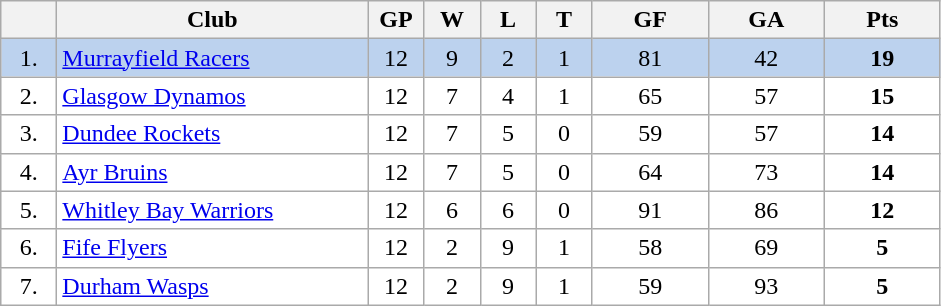<table class="wikitable">
<tr>
<th width="30"></th>
<th width="200">Club</th>
<th width="30">GP</th>
<th width="30">W</th>
<th width="30">L</th>
<th width="30">T</th>
<th width="70">GF</th>
<th width="70">GA</th>
<th width="70">Pts</th>
</tr>
<tr bgcolor="#BCD2EE" align="center">
<td>1.</td>
<td align="left"><a href='#'>Murrayfield Racers</a></td>
<td>12</td>
<td>9</td>
<td>2</td>
<td>1</td>
<td>81</td>
<td>42</td>
<td><strong>19</strong></td>
</tr>
<tr bgcolor="#FFFFFF" align="center">
<td>2.</td>
<td align="left"><a href='#'>Glasgow Dynamos</a></td>
<td>12</td>
<td>7</td>
<td>4</td>
<td>1</td>
<td>65</td>
<td>57</td>
<td><strong>15</strong></td>
</tr>
<tr bgcolor="#FFFFFF" align="center">
<td>3.</td>
<td align="left"><a href='#'>Dundee Rockets</a></td>
<td>12</td>
<td>7</td>
<td>5</td>
<td>0</td>
<td>59</td>
<td>57</td>
<td><strong>14</strong></td>
</tr>
<tr bgcolor="#FFFFFF" align="center">
<td>4.</td>
<td align="left"><a href='#'>Ayr Bruins</a></td>
<td>12</td>
<td>7</td>
<td>5</td>
<td>0</td>
<td>64</td>
<td>73</td>
<td><strong>14</strong></td>
</tr>
<tr bgcolor="#FFFFFF" align="center">
<td>5.</td>
<td align="left"><a href='#'>Whitley Bay Warriors</a></td>
<td>12</td>
<td>6</td>
<td>6</td>
<td>0</td>
<td>91</td>
<td>86</td>
<td><strong>12</strong></td>
</tr>
<tr bgcolor="#FFFFFF" align="center">
<td>6.</td>
<td align="left"><a href='#'>Fife Flyers</a></td>
<td>12</td>
<td>2</td>
<td>9</td>
<td>1</td>
<td>58</td>
<td>69</td>
<td><strong>5</strong></td>
</tr>
<tr bgcolor="#FFFFFF" align="center">
<td>7.</td>
<td align="left"><a href='#'>Durham Wasps</a></td>
<td>12</td>
<td>2</td>
<td>9</td>
<td>1</td>
<td>59</td>
<td>93</td>
<td><strong>5</strong></td>
</tr>
</table>
